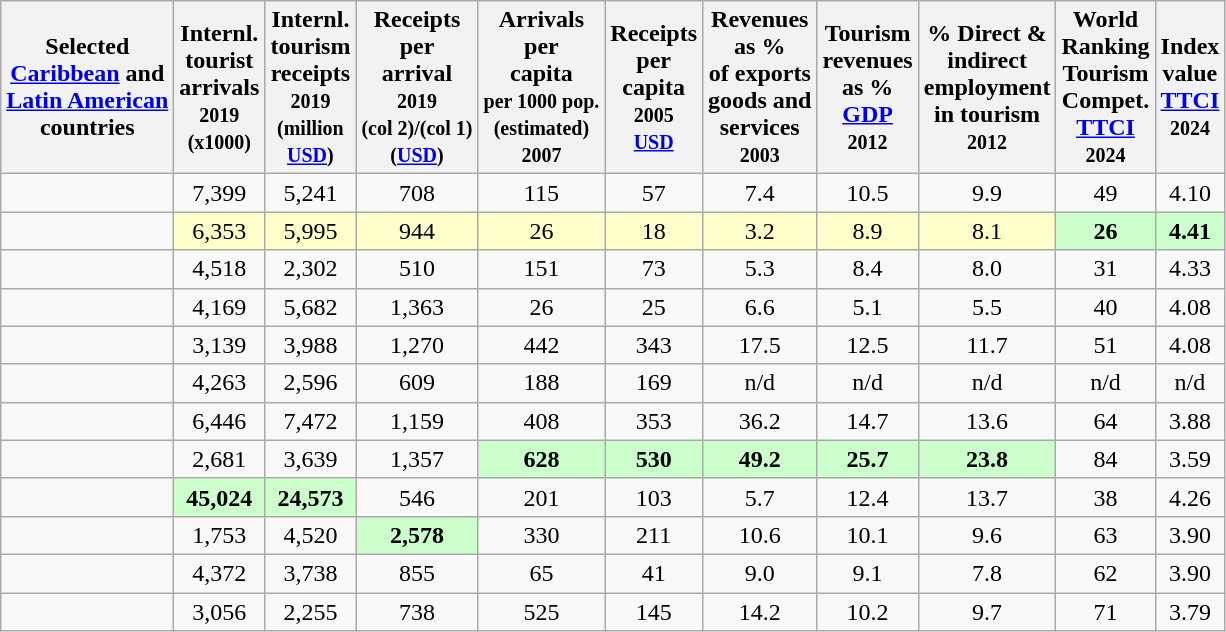<table class="sortable wikitable" style="margin:10px">
<tr bgcolor=#ececec>
<th>Selected <br> <a href='#'>Caribbean</a> and<br><a href='#'>Latin American</a> <br>countries</th>
<th>Internl.<br> tourist<br>arrivals<small><br>2019<br> (x1000)</small></th>
<th>Internl. <br>tourism <br> receipts<br><small>2019</small><br><small>(million<br><a href='#'>USD</a>)</small></th>
<th>Receipts<br> per <br>arrival<br><small> 2019<br>(col 2)/(col 1)<br>(<a href='#'>USD</a>)</small></th>
<th>Arrivals<br>per<br>capita<br><small>per 1000 pop.<br>(estimated)<br>2007 </small></th>
<th>Receipts <br>per<br> capita<small><br>2005 <br><a href='#'>USD</a></small></th>
<th>Revenues <br>as % <br>of exports<br>goods and<br>services<br><small>2003</small></th>
<th>Tourism<br>revenues<br> as %<br> <a href='#'>GDP</a> <br><small>2012</small></th>
<th>% Direct &<br> indirect<br>employment<br>in tourism<small><br>2012</small></th>
<th>World<br>Ranking<br>Tourism<br>Compet.<br><a href='#'>TTCI</a><br><small>2024</small></th>
<th>Index<br>value <br><a href='#'>TTCI</a><br><small>2024</small></th>
</tr>
<tr align=center>
<td align=left></td>
<td>7,399</td>
<td>5,241</td>
<td>708</td>
<td>115</td>
<td>57</td>
<td>7.4</td>
<td>10.5</td>
<td>9.9</td>
<td>49</td>
<td>4.10</td>
</tr>
<tr align="center">
<td align=left></td>
<td bgcolor=#ffffcc>6,353</td>
<td bgcolor=#ffffcc>5,995</td>
<td bgcolor=#ffffcc>944</td>
<td bgcolor=#ffffcc>26</td>
<td bgcolor=#ffffcc>18</td>
<td bgcolor=#ffffcc>3.2</td>
<td bgcolor=#ffffcc>8.9</td>
<td bgcolor=#ffffcc>8.1</td>
<td bgcolor=#ccffcc><strong>26</strong></td>
<td bgcolor=#ccffcc><strong>4.41</strong></td>
</tr>
<tr align="center">
<td align=left></td>
<td>4,518</td>
<td>2,302</td>
<td>510</td>
<td>151</td>
<td>73</td>
<td>5.3</td>
<td>8.4</td>
<td>8.0</td>
<td>31</td>
<td>4.33</td>
</tr>
<tr align="center">
<td align="left"></td>
<td>4,169</td>
<td>5,682</td>
<td>1,363</td>
<td>26</td>
<td>25</td>
<td>6.6</td>
<td>5.1</td>
<td>5.5</td>
<td>40</td>
<td>4.08</td>
</tr>
<tr align="center">
<td align=left></td>
<td>3,139</td>
<td>3,988</td>
<td>1,270</td>
<td>442</td>
<td>343</td>
<td>17.5</td>
<td>12.5</td>
<td>11.7</td>
<td>51</td>
<td>4.08</td>
</tr>
<tr align="center">
<td align=left></td>
<td>4,263</td>
<td>2,596</td>
<td>609</td>
<td>188</td>
<td>169</td>
<td>n/d</td>
<td>n/d</td>
<td>n/d</td>
<td>n/d</td>
<td>n/d</td>
</tr>
<tr align="center">
<td align=left></td>
<td>6,446</td>
<td>7,472</td>
<td>1,159</td>
<td>408</td>
<td>353</td>
<td>36.2</td>
<td>14.7</td>
<td>13.6</td>
<td>64</td>
<td>3.88</td>
</tr>
<tr align="center">
<td align=left></td>
<td>2,681</td>
<td>3,639</td>
<td>1,357</td>
<td bgcolor=#ccffcc><strong>628</strong></td>
<td bgcolor=#ccffcc><strong>530</strong></td>
<td bgcolor=#ccffcc><strong>49.2</strong></td>
<td bgcolor=#ccffcc><strong>25.7</strong></td>
<td bgcolor=#ccffcc><strong>23.8 </strong></td>
<td>84</td>
<td>3.59</td>
</tr>
<tr align="center">
<td align=left></td>
<td bgcolor=#ccffcc><strong>45,024</strong></td>
<td bgcolor=#ccffcc><strong>24,573</strong></td>
<td>546</td>
<td>201</td>
<td>103</td>
<td>5.7</td>
<td>12.4</td>
<td>13.7</td>
<td>38</td>
<td>4.26</td>
</tr>
<tr align="center">
<td align=left></td>
<td>1,753</td>
<td>4,520</td>
<td bgcolor=#ccffcc><strong>2,578</strong></td>
<td>330</td>
<td>211</td>
<td>10.6</td>
<td>10.1</td>
<td>9.6</td>
<td>63</td>
<td>3.90</td>
</tr>
<tr align=center>
<td align="left"></td>
<td>4,372</td>
<td>3,738</td>
<td>855</td>
<td>65</td>
<td>41</td>
<td>9.0</td>
<td>9.1</td>
<td>7.8</td>
<td>62</td>
<td>3.90</td>
</tr>
<tr align=center>
<td align="left"></td>
<td>3,056</td>
<td>2,255</td>
<td>738</td>
<td>525</td>
<td>145</td>
<td>14.2</td>
<td>10.2</td>
<td>9.7</td>
<td>71</td>
<td>3.79</td>
</tr>
</table>
